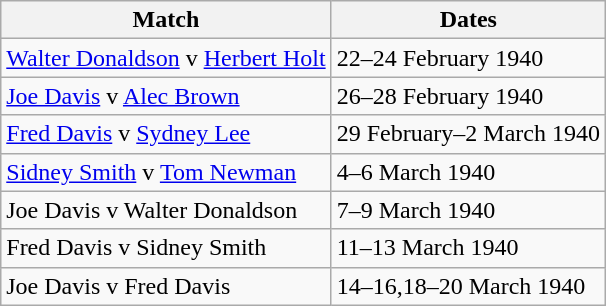<table class="wikitable">
<tr>
<th scope="col">Match</th>
<th scope="col">Dates</th>
</tr>
<tr>
<td><a href='#'>Walter Donaldson</a> v <a href='#'>Herbert Holt</a></td>
<td>22–24 February 1940</td>
</tr>
<tr>
<td><a href='#'>Joe Davis</a> v <a href='#'>Alec Brown</a></td>
<td>26–28 February 1940</td>
</tr>
<tr>
<td><a href='#'>Fred Davis</a> v <a href='#'>Sydney Lee</a></td>
<td>29 February–2 March 1940</td>
</tr>
<tr>
<td><a href='#'>Sidney Smith</a> v <a href='#'>Tom Newman</a></td>
<td>4–6 March 1940</td>
</tr>
<tr>
<td>Joe Davis v Walter Donaldson</td>
<td>7–9 March 1940</td>
</tr>
<tr>
<td>Fred Davis v Sidney Smith</td>
<td>11–13 March 1940</td>
</tr>
<tr>
<td>Joe Davis v Fred Davis</td>
<td>14–16,18–20 March 1940</td>
</tr>
</table>
